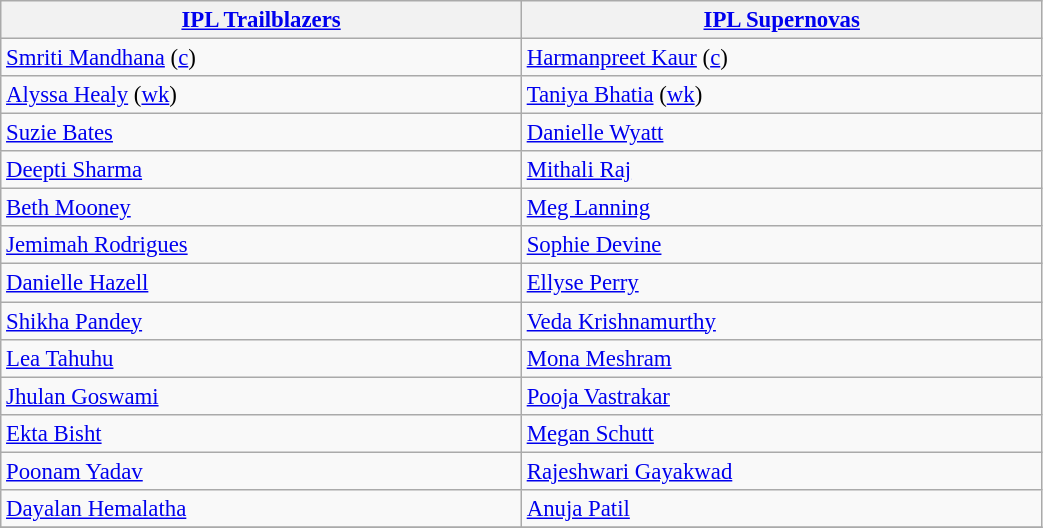<table class="wikitable" style="font-size:95%;" width=55%>
<tr>
<th width=15%><a href='#'>IPL Trailblazers</a></th>
<th width=15%><a href='#'>IPL Supernovas</a></th>
</tr>
<tr>
<td> <a href='#'>Smriti Mandhana</a> (<a href='#'>c</a>)</td>
<td> <a href='#'>Harmanpreet Kaur</a> (<a href='#'>c</a>)</td>
</tr>
<tr>
<td> <a href='#'>Alyssa Healy</a> (<a href='#'>wk</a>)</td>
<td> <a href='#'>Taniya Bhatia</a> (<a href='#'>wk</a>)</td>
</tr>
<tr>
<td> <a href='#'>Suzie Bates</a></td>
<td> <a href='#'>Danielle Wyatt</a></td>
</tr>
<tr>
<td> <a href='#'>Deepti Sharma</a></td>
<td> <a href='#'>Mithali Raj</a></td>
</tr>
<tr>
<td> <a href='#'>Beth Mooney</a></td>
<td> <a href='#'>Meg Lanning</a></td>
</tr>
<tr>
<td> <a href='#'>Jemimah Rodrigues</a></td>
<td> <a href='#'>Sophie Devine</a></td>
</tr>
<tr>
<td> <a href='#'>Danielle Hazell</a></td>
<td> <a href='#'>Ellyse Perry</a></td>
</tr>
<tr>
<td> <a href='#'>Shikha Pandey</a></td>
<td> <a href='#'>Veda Krishnamurthy</a></td>
</tr>
<tr>
<td> <a href='#'>Lea Tahuhu</a></td>
<td> <a href='#'>Mona Meshram</a></td>
</tr>
<tr>
<td> <a href='#'>Jhulan Goswami</a></td>
<td> <a href='#'>Pooja Vastrakar</a></td>
</tr>
<tr>
<td> <a href='#'>Ekta Bisht</a></td>
<td> <a href='#'>Megan Schutt</a></td>
</tr>
<tr>
<td> <a href='#'>Poonam Yadav</a></td>
<td> <a href='#'>Rajeshwari Gayakwad</a></td>
</tr>
<tr>
<td> <a href='#'>Dayalan Hemalatha</a></td>
<td> <a href='#'>Anuja Patil</a></td>
</tr>
<tr>
</tr>
</table>
